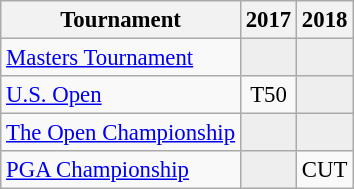<table class="wikitable" style="font-size:95%;text-align:center;">
<tr>
<th>Tournament</th>
<th>2017</th>
<th>2018</th>
</tr>
<tr>
<td align=left><a href='#'>Masters Tournament</a></td>
<td style="background:#eeeeee;"></td>
<td style="background:#eeeeee;"></td>
</tr>
<tr>
<td align=left><a href='#'>U.S. Open</a></td>
<td>T50</td>
<td style="background:#eeeeee;"></td>
</tr>
<tr>
<td align=left><a href='#'>The Open Championship</a></td>
<td style="background:#eeeeee;"></td>
<td style="background:#eeeeee;"></td>
</tr>
<tr>
<td align=left><a href='#'>PGA Championship</a></td>
<td style="background:#eeeeee;"></td>
<td>CUT</td>
</tr>
</table>
